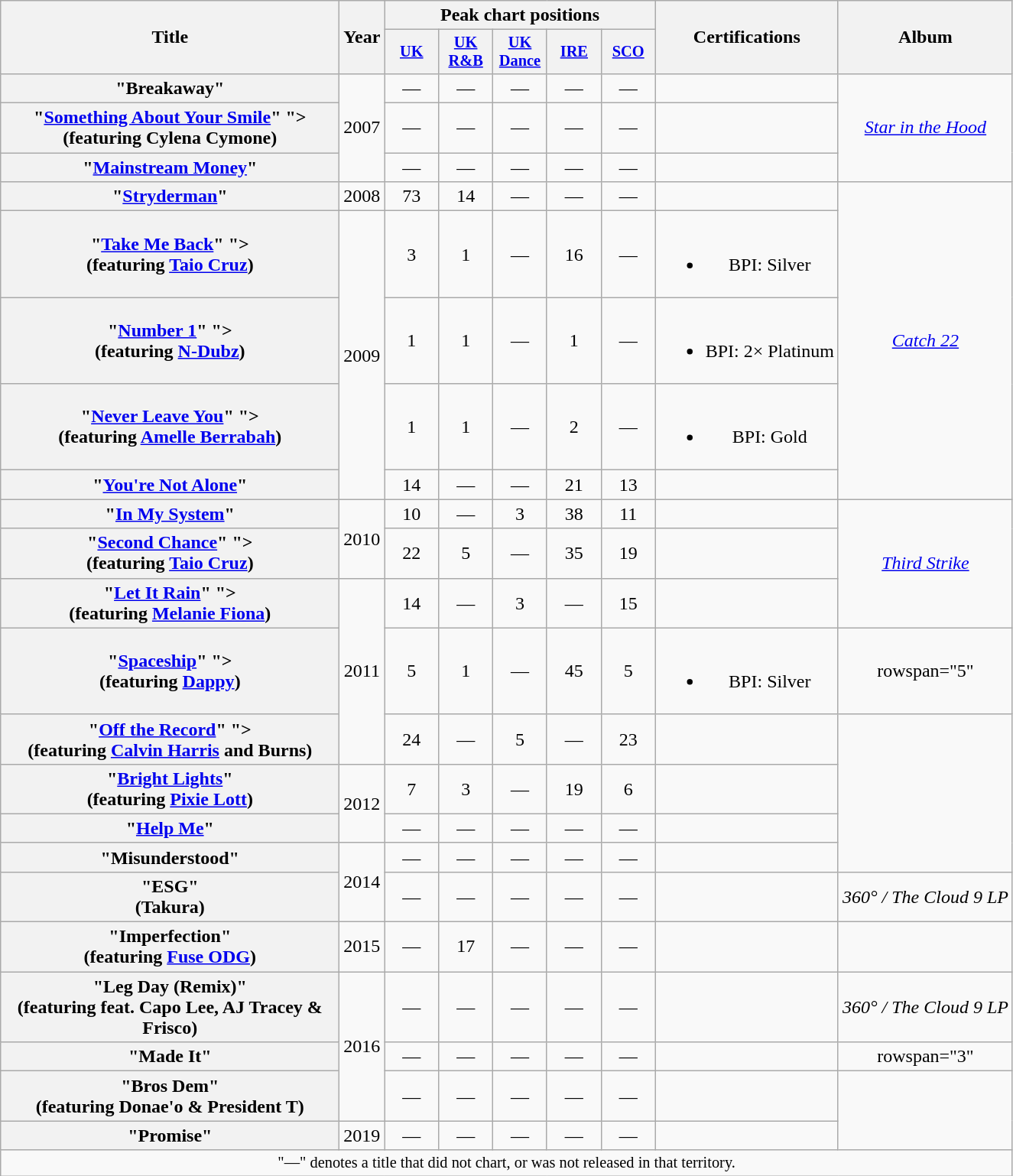<table class="wikitable plainrowheaders" style="text-align:center;" border="1">
<tr>
<th scope="col" rowspan="2" style="width:18em;">Title</th>
<th scope="col" rowspan="2" style="width:1em;">Year</th>
<th scope="col" colspan="5">Peak chart positions</th>
<th scope="col" rowspan="2">Certifications</th>
<th scope="col" rowspan="2">Album</th>
</tr>
<tr>
<th scope="col" style="width:3em;font-size:85%;"><a href='#'>UK</a><br></th>
<th scope="col" style="width:3em;font-size:85%;"><a href='#'>UK R&B</a><br></th>
<th scope="col" style="width:3em;font-size:85%;"><a href='#'>UK Dance</a><br></th>
<th scope="col" style="width:3em;font-size:85%;"><a href='#'>IRE</a><br></th>
<th scope="col" style="width:3em;font-size:85%;"><a href='#'>SCO</a></th>
</tr>
<tr>
<th scope="row">"Breakaway"</th>
<td rowspan="3">2007</td>
<td>—</td>
<td>—</td>
<td>—</td>
<td>—</td>
<td>—</td>
<td></td>
<td rowspan="3"><em><a href='#'>Star in the Hood</a></em></td>
</tr>
<tr>
<th scope="row">"<a href='#'>Something About Your Smile</a>" <span>"><br>(featuring Cylena Cymone)</span></th>
<td>—</td>
<td>—</td>
<td>—</td>
<td>—</td>
<td>—</td>
<td></td>
</tr>
<tr>
<th scope="row">"<a href='#'>Mainstream Money</a>"</th>
<td>—</td>
<td>—</td>
<td>—</td>
<td>—</td>
<td>—</td>
<td></td>
</tr>
<tr>
<th scope="row">"<a href='#'>Stryderman</a>"</th>
<td>2008</td>
<td>73</td>
<td>14</td>
<td>—</td>
<td>—</td>
<td>—</td>
<td></td>
<td rowspan="5"><em><a href='#'>Catch 22</a></em></td>
</tr>
<tr>
<th scope="row">"<a href='#'>Take Me Back</a>" <span>"><br>(featuring <a href='#'>Taio Cruz</a>)</span></th>
<td rowspan="4">2009</td>
<td>3</td>
<td>1</td>
<td>—</td>
<td>16</td>
<td>—</td>
<td><br><ul><li>BPI: Silver</li></ul></td>
</tr>
<tr>
<th scope="row">"<a href='#'>Number 1</a>" <span>"><br>(featuring <a href='#'>N-Dubz</a>)</span></th>
<td>1</td>
<td>1</td>
<td>—</td>
<td>1</td>
<td>—</td>
<td><br><ul><li>BPI: 2× Platinum</li></ul></td>
</tr>
<tr>
<th scope="row">"<a href='#'>Never Leave You</a>" <span>"><br>(featuring <a href='#'>Amelle Berrabah</a>)</span></th>
<td>1</td>
<td>1</td>
<td>—</td>
<td>2</td>
<td>—</td>
<td><br><ul><li>BPI: Gold</li></ul></td>
</tr>
<tr>
<th scope="row">"<a href='#'>You're Not Alone</a>"</th>
<td>14</td>
<td>—</td>
<td>—</td>
<td>21</td>
<td>13</td>
<td></td>
</tr>
<tr>
<th scope="row">"<a href='#'>In My System</a>"</th>
<td rowspan="2">2010</td>
<td>10</td>
<td>—</td>
<td>3</td>
<td>38</td>
<td>11</td>
<td></td>
<td rowspan="3"><em><a href='#'>Third Strike</a></em></td>
</tr>
<tr>
<th scope="row">"<a href='#'>Second Chance</a>" <span>"><br>(featuring <a href='#'>Taio Cruz</a>)</span></th>
<td>22</td>
<td>5</td>
<td>—</td>
<td>35</td>
<td>19</td>
<td></td>
</tr>
<tr>
<th scope="row">"<a href='#'>Let It Rain</a>" <span>"><br>(featuring <a href='#'>Melanie Fiona</a>)</span></th>
<td rowspan="3">2011</td>
<td>14</td>
<td>—</td>
<td>3</td>
<td>—</td>
<td>15</td>
<td></td>
</tr>
<tr>
<th scope="row">"<a href='#'>Spaceship</a>" <span>"><br>(featuring <a href='#'>Dappy</a>)</span></th>
<td>5</td>
<td>1</td>
<td>—</td>
<td>45</td>
<td>5</td>
<td><br><ul><li>BPI: Silver</li></ul></td>
<td>rowspan="5" </td>
</tr>
<tr>
<th scope="row">"<a href='#'>Off the Record</a>" <span>"><br>(featuring <a href='#'>Calvin Harris</a> and Burns)</span></th>
<td>24</td>
<td>—</td>
<td>5</td>
<td>—</td>
<td>23</td>
<td></td>
</tr>
<tr>
<th scope="row">"<a href='#'>Bright Lights</a>"<br><span>(featuring <a href='#'>Pixie Lott</a>)</span></th>
<td rowspan="2">2012</td>
<td>7</td>
<td>3</td>
<td>—</td>
<td>19</td>
<td>6</td>
<td></td>
</tr>
<tr>
<th scope="row">"<a href='#'>Help Me</a>"</th>
<td>—</td>
<td>—</td>
<td>—</td>
<td>—</td>
<td>—</td>
<td></td>
</tr>
<tr>
<th scope="row">"Misunderstood"</th>
<td rowspan="2">2014</td>
<td>—</td>
<td>—</td>
<td>—</td>
<td>—</td>
<td>—</td>
<td></td>
</tr>
<tr>
<th scope="row">"ESG"<br><span>(Takura)</span></th>
<td>—</td>
<td>—</td>
<td>—</td>
<td>—</td>
<td>—</td>
<td></td>
<td><em>360° / The Cloud 9 LP</em></td>
</tr>
<tr>
<th scope="row">"Imperfection"<br><span>(featuring <a href='#'>Fuse ODG</a>)</span></th>
<td>2015</td>
<td>—</td>
<td>17</td>
<td>—</td>
<td>—</td>
<td>—</td>
<td></td>
<td></td>
</tr>
<tr>
<th scope="row">"Leg Day (Remix)"<br><span>(featuring feat. Capo Lee, AJ Tracey & Frisco)</span></th>
<td rowspan="3">2016</td>
<td>—</td>
<td>—</td>
<td>—</td>
<td>—</td>
<td>—</td>
<td></td>
<td><em>360° / The Cloud 9 LP</em></td>
</tr>
<tr>
<th scope="row">"Made It"</th>
<td>—</td>
<td>—</td>
<td>—</td>
<td>—</td>
<td>—</td>
<td></td>
<td>rowspan="3" </td>
</tr>
<tr>
<th scope="row">"Bros Dem"<br><span>(featuring Donae'o & President T)</span></th>
<td>—</td>
<td>—</td>
<td>—</td>
<td>—</td>
<td>—</td>
<td></td>
</tr>
<tr>
<th scope="row">"Promise"</th>
<td>2019</td>
<td>—</td>
<td>—</td>
<td>—</td>
<td>—</td>
<td>—</td>
<td></td>
</tr>
<tr>
<td colspan="15" style="font-size:85%">"—" denotes a title that did not chart, or was not released in that territory.</td>
</tr>
</table>
